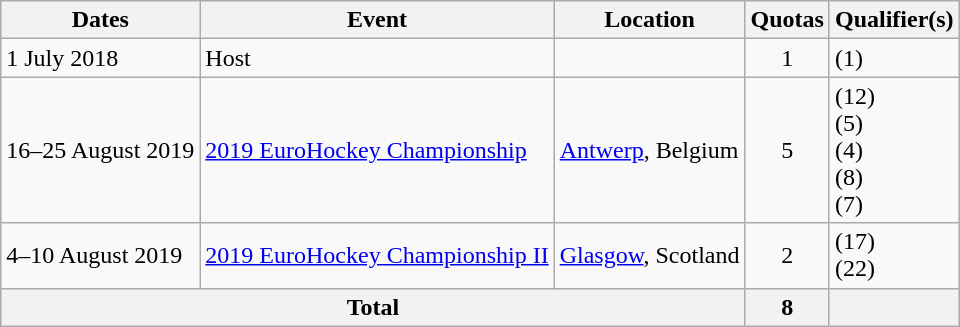<table class=wikitable>
<tr>
<th>Dates</th>
<th>Event</th>
<th>Location</th>
<th>Quotas</th>
<th>Qualifier(s)</th>
</tr>
<tr>
<td>1 July 2018</td>
<td>Host</td>
<td></td>
<td align=center>1</td>
<td> (1)</td>
</tr>
<tr>
<td>16–25 August 2019</td>
<td><a href='#'>2019 EuroHockey Championship</a></td>
<td><a href='#'>Antwerp</a>, Belgium</td>
<td align=center>5</td>
<td> (12)<br> (5)<br> (4)<br> (8)<br> (7)</td>
</tr>
<tr>
<td>4–10 August 2019</td>
<td><a href='#'>2019 EuroHockey Championship II</a></td>
<td><a href='#'>Glasgow</a>, Scotland</td>
<td align=center>2</td>
<td> (17)<br> (22)</td>
</tr>
<tr>
<th colspan=3>Total</th>
<th>8</th>
<th></th>
</tr>
</table>
